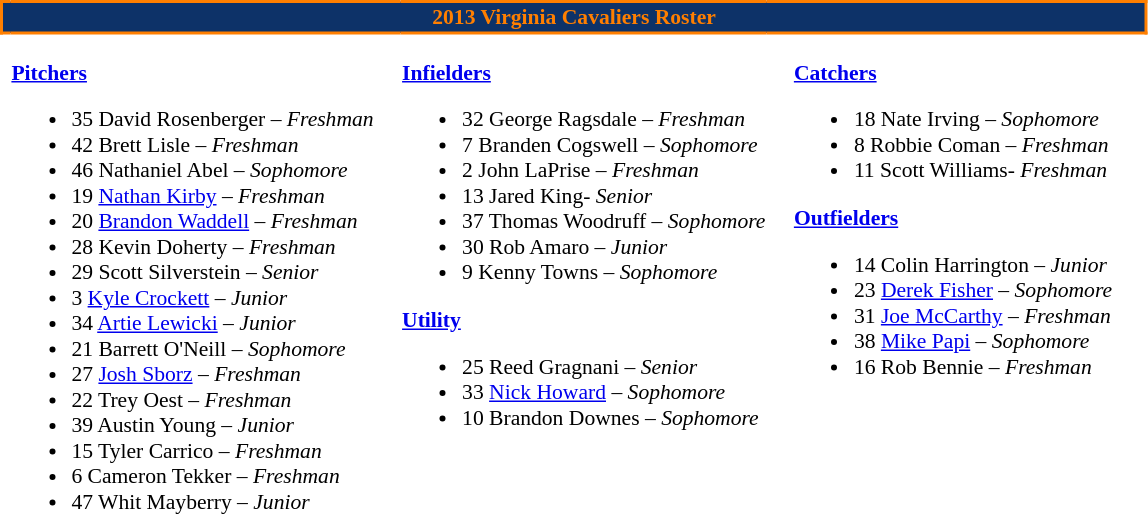<table class="toccolours" style="border-collapse:collapse; font-size:90%;">
<tr>
<th colspan="7" style="background:#0D3268;color:#FF7F00; border: 2px solid #FF7F00;text-align:center;">2013 Virginia Cavaliers Roster</th>
</tr>
<tr>
</tr>
<tr>
<td width="03"> </td>
<td valign="top"><br><strong><a href='#'>Pitchers</a></strong><ul><li>35 David Rosenberger – <em>Freshman</em></li><li>42 Brett Lisle – <em> Freshman</em></li><li>46 Nathaniel Abel – <em>Sophomore</em></li><li>19 <a href='#'>Nathan Kirby</a> – <em>Freshman</em></li><li>20 <a href='#'>Brandon Waddell</a> – <em>Freshman</em></li><li>28 Kevin Doherty – <em>Freshman</em></li><li>29 Scott Silverstein – <em> Senior</em></li><li>3 <a href='#'>Kyle Crockett</a> – <em>Junior</em></li><li>34 <a href='#'>Artie Lewicki</a> – <em>Junior</em></li><li>21 Barrett O'Neill – <em>Sophomore</em></li><li>27 <a href='#'>Josh Sborz</a> – <em>Freshman</em></li><li>22 Trey Oest – <em>Freshman</em></li><li>39 Austin Young – <em>Junior</em></li><li>15 Tyler Carrico – <em>Freshman</em></li><li>6 Cameron Tekker – <em>Freshman</em></li><li>47 Whit Mayberry – <em> Junior</em></li></ul></td>
<td width="15"> </td>
<td valign="top"><br><strong><a href='#'>Infielders</a></strong><ul><li>32 George Ragsdale – <em>Freshman</em></li><li>7 Branden Cogswell – <em>Sophomore</em></li><li>2 John LaPrise – <em>Freshman</em></li><li>13 Jared King- <em> Senior</em></li><li>37 Thomas Woodruff – <em>Sophomore</em></li><li>30 Rob Amaro – <em> Junior</em></li><li>9 Kenny Towns – <em>Sophomore</em></li></ul><strong><a href='#'>Utility</a></strong><ul><li>25 Reed Gragnani – <em> Senior</em></li><li>33 <a href='#'>Nick Howard</a> – <em>Sophomore</em></li><li>10 Brandon Downes – <em>Sophomore</em></li></ul></td>
<td width="15"> </td>
<td valign="top"><br><strong><a href='#'>Catchers</a></strong><ul><li>18 Nate Irving – <em>Sophomore</em></li><li>8 Robbie Coman – <em>Freshman</em></li><li>11 Scott Williams- <em>Freshman</em></li></ul><strong><a href='#'>Outfielders</a></strong><ul><li>14 Colin Harrington – <em> Junior</em></li><li>23 <a href='#'>Derek Fisher</a> – <em>Sophomore</em></li><li>31 <a href='#'>Joe McCarthy</a> – <em>Freshman</em></li><li>38 <a href='#'>Mike Papi</a> – <em>Sophomore</em></li><li>16 Rob Bennie – <em>Freshman</em></li></ul></td>
<td width="20"> </td>
</tr>
</table>
